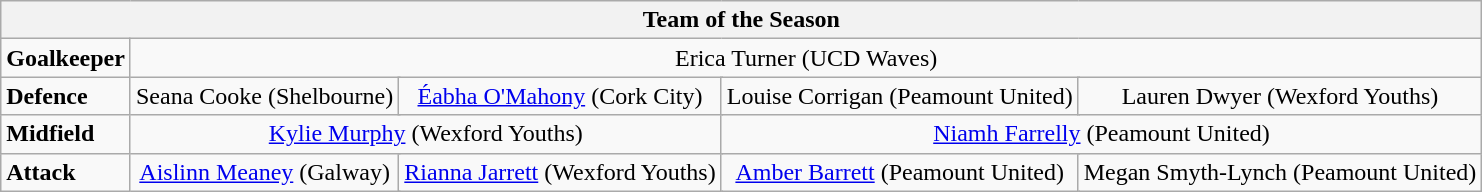<table class="wikitable">
<tr>
<th colspan="13">Team of the Season</th>
</tr>
<tr>
<td><strong>Goalkeeper</strong></td>
<td colspan="12" align="center"> Erica Turner (UCD Waves)</td>
</tr>
<tr>
<td><strong>Defence</strong></td>
<td colspan="2" align="center"> Seana Cooke (Shelbourne)</td>
<td colspan="2" align="center"> <a href='#'>Éabha O'Mahony</a> (Cork City)</td>
<td colspan="2" align="center"> Louise Corrigan (Peamount United)</td>
<td colspan="2" align="center"> Lauren Dwyer (Wexford Youths)</td>
</tr>
<tr>
<td><strong>Midfield</strong></td>
<td colspan="4" align="center"> <a href='#'>Kylie Murphy</a> (Wexford Youths)</td>
<td colspan="4" align="center"> <a href='#'>Niamh Farrelly</a> (Peamount United)</td>
</tr>
<tr>
<td><strong>Attack</strong></td>
<td colspan="2" align="center"> <a href='#'>Aislinn Meaney</a> (Galway)</td>
<td colspan="2" align="center"> <a href='#'>Rianna Jarrett</a> (Wexford Youths)</td>
<td colspan="2" align="center"> <a href='#'>Amber Barrett</a> (Peamount United)</td>
<td colspan="2" align="center"> Megan Smyth-Lynch (Peamount United)</td>
</tr>
</table>
